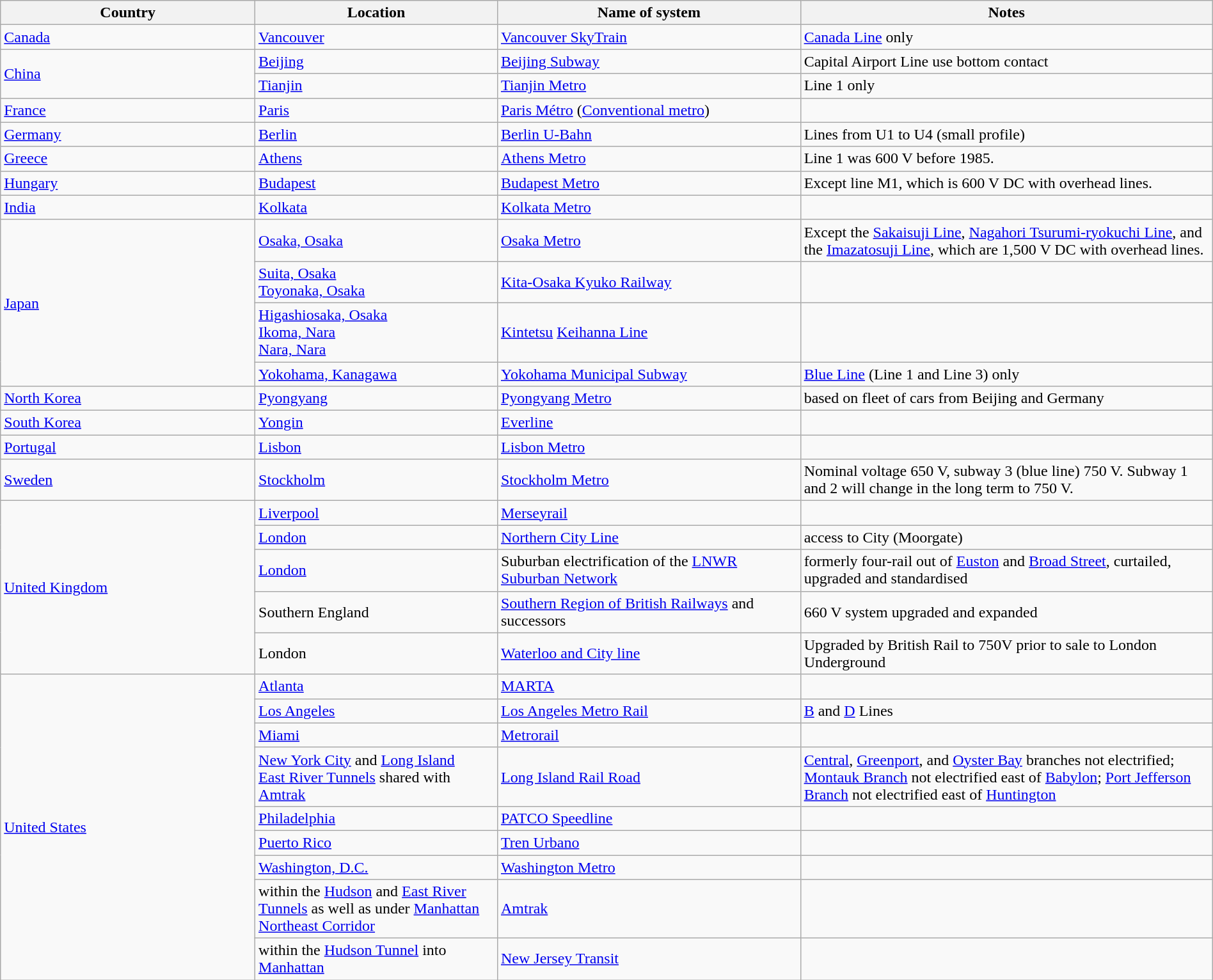<table class="wikitable" style=width:100%>
<tr>
<th style="width:21%">Country</th>
<th style="width:20%">Location</th>
<th style="width:25%">Name of system</th>
<th style="width:34%">Notes</th>
</tr>
<tr>
<td><a href='#'>Canada</a></td>
<td><a href='#'>Vancouver</a></td>
<td><a href='#'>Vancouver SkyTrain</a></td>
<td><a href='#'>Canada Line</a> only</td>
</tr>
<tr>
<td rowspan="2"><a href='#'>China</a></td>
<td><a href='#'>Beijing</a></td>
<td><a href='#'>Beijing Subway</a></td>
<td>Capital Airport Line use bottom contact</td>
</tr>
<tr>
<td><a href='#'>Tianjin</a></td>
<td><a href='#'>Tianjin Metro</a></td>
<td>Line 1 only</td>
</tr>
<tr>
<td><a href='#'>France</a></td>
<td><a href='#'>Paris</a></td>
<td><a href='#'>Paris Métro</a> (<a href='#'>Conventional metro</a>)</td>
<td></td>
</tr>
<tr>
<td><a href='#'>Germany</a></td>
<td><a href='#'>Berlin</a></td>
<td><a href='#'>Berlin U-Bahn</a></td>
<td>Lines from U1 to U4 (small profile)</td>
</tr>
<tr>
<td><a href='#'>Greece</a></td>
<td><a href='#'>Athens</a></td>
<td><a href='#'>Athens Metro</a></td>
<td>Line 1 was 600 V before 1985.</td>
</tr>
<tr>
<td><a href='#'>Hungary</a></td>
<td><a href='#'>Budapest</a></td>
<td><a href='#'>Budapest Metro</a></td>
<td>Except line M1, which is 600 V DC with overhead lines.</td>
</tr>
<tr>
<td><a href='#'>India</a></td>
<td><a href='#'>Kolkata</a></td>
<td><a href='#'>Kolkata Metro</a></td>
<td></td>
</tr>
<tr>
<td rowspan="4"><a href='#'>Japan</a></td>
<td><a href='#'>Osaka, Osaka</a></td>
<td><a href='#'>Osaka Metro</a></td>
<td>Except the <a href='#'>Sakaisuji Line</a>, <a href='#'>Nagahori Tsurumi-ryokuchi Line</a>, and the <a href='#'>Imazatosuji Line</a>, which are 1,500 V DC with overhead lines.</td>
</tr>
<tr>
<td><a href='#'>Suita, Osaka</a><br><a href='#'>Toyonaka, Osaka</a></td>
<td><a href='#'>Kita-Osaka Kyuko Railway</a></td>
<td></td>
</tr>
<tr>
<td><a href='#'>Higashiosaka, Osaka</a><br><a href='#'>Ikoma, Nara</a><br><a href='#'>Nara, Nara</a></td>
<td><a href='#'>Kintetsu</a> <a href='#'>Keihanna Line</a></td>
<td></td>
</tr>
<tr>
<td><a href='#'>Yokohama, Kanagawa</a></td>
<td><a href='#'>Yokohama Municipal Subway</a></td>
<td><a href='#'>Blue Line</a> (Line 1 and Line 3) only</td>
</tr>
<tr>
<td><a href='#'>North Korea</a></td>
<td><a href='#'>Pyongyang</a></td>
<td><a href='#'>Pyongyang Metro</a></td>
<td>based on fleet of cars from Beijing and Germany</td>
</tr>
<tr>
<td><a href='#'>South Korea</a></td>
<td><a href='#'>Yongin</a></td>
<td><a href='#'>Everline</a></td>
<td></td>
</tr>
<tr>
<td><a href='#'>Portugal</a></td>
<td><a href='#'>Lisbon</a></td>
<td><a href='#'>Lisbon Metro</a></td>
<td></td>
</tr>
<tr>
<td><a href='#'>Sweden</a></td>
<td><a href='#'>Stockholm</a></td>
<td><a href='#'>Stockholm Metro</a></td>
<td>Nominal voltage 650 V, subway 3 (blue line) 750 V. Subway 1 and 2 will change in the long term to 750 V.</td>
</tr>
<tr>
<td rowspan="5"><a href='#'>United Kingdom</a></td>
<td><a href='#'>Liverpool</a></td>
<td><a href='#'>Merseyrail</a></td>
<td></td>
</tr>
<tr>
<td><a href='#'>London</a></td>
<td><a href='#'>Northern City Line</a></td>
<td>access to City (Moorgate)</td>
</tr>
<tr>
<td><a href='#'>London</a></td>
<td>Suburban electrification of the <a href='#'>LNWR Suburban Network</a></td>
<td>formerly four-rail out of <a href='#'>Euston</a> and <a href='#'>Broad Street</a>, curtailed, upgraded and standardised</td>
</tr>
<tr>
<td>Southern England</td>
<td><a href='#'>Southern Region of British Railways</a> and successors</td>
<td>660 V system upgraded and expanded</td>
</tr>
<tr>
<td>London</td>
<td><a href='#'>Waterloo and City line</a></td>
<td>Upgraded by British Rail to 750V prior to sale to London Underground</td>
</tr>
<tr>
<td rowspan="9"><a href='#'>United States</a></td>
<td><a href='#'>Atlanta</a></td>
<td><a href='#'>MARTA</a></td>
<td></td>
</tr>
<tr>
<td><a href='#'>Los Angeles</a></td>
<td><a href='#'>Los Angeles Metro Rail</a></td>
<td><a href='#'>B</a> and <a href='#'>D</a> Lines</td>
</tr>
<tr>
<td><a href='#'>Miami</a></td>
<td><a href='#'>Metrorail</a></td>
<td></td>
</tr>
<tr>
<td><a href='#'>New York City</a> and <a href='#'>Long Island</a><br><a href='#'>East River Tunnels</a> shared with <a href='#'>Amtrak</a></td>
<td><a href='#'>Long Island Rail Road</a></td>
<td><a href='#'>Central</a>, <a href='#'>Greenport</a>, and <a href='#'>Oyster Bay</a> branches not electrified; <a href='#'>Montauk Branch</a> not electrified east of <a href='#'>Babylon</a>; <a href='#'>Port Jefferson Branch</a> not electrified east of <a href='#'>Huntington</a></td>
</tr>
<tr>
<td><a href='#'>Philadelphia</a></td>
<td><a href='#'>PATCO Speedline</a></td>
<td></td>
</tr>
<tr>
<td><a href='#'>Puerto Rico</a></td>
<td><a href='#'>Tren Urbano</a></td>
<td></td>
</tr>
<tr>
<td><a href='#'>Washington, D.C.</a></td>
<td><a href='#'>Washington Metro</a></td>
<td></td>
</tr>
<tr>
<td>within the <a href='#'>Hudson</a> and <a href='#'>East River Tunnels</a> as well as under <a href='#'>Manhattan</a><br><a href='#'>Northeast Corridor</a></td>
<td><a href='#'>Amtrak</a></td>
<td></td>
</tr>
<tr>
<td>within the <a href='#'>Hudson Tunnel</a> into <a href='#'>Manhattan</a></td>
<td><a href='#'>New Jersey Transit</a></td>
<td></td>
</tr>
</table>
